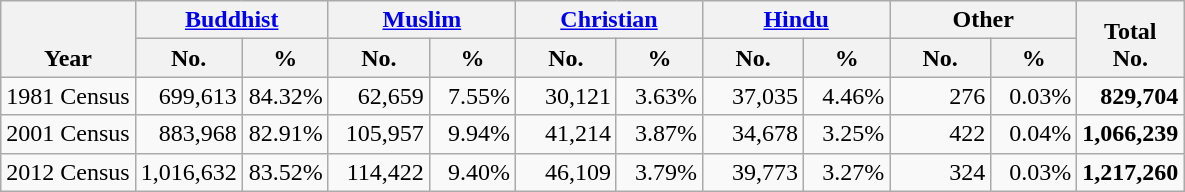<table class="wikitable" border="1" style="text-align:right;">
<tr>
<th style="vertical-align:bottom;" rowspan=2>Year</th>
<th style="vertical-align:bottom;" colspan=2><a href='#'>Buddhist</a></th>
<th style="vertical-align:bottom;" colspan=2><a href='#'>Muslim</a></th>
<th style="vertical-align:bottom;" colspan=2><a href='#'>Christian</a></th>
<th style="vertical-align:bottom;" colspan=2><a href='#'>Hindu</a></th>
<th style="vertical-align:bottom;" colspan=2>Other</th>
<th style="vertical-align:bottom;" rowspan=2><strong>Total</strong><br><strong>No.</strong></th>
</tr>
<tr>
<th style="width:60px;">No.</th>
<th style="width:50px;">%</th>
<th style="width:60px;">No.</th>
<th style="width:50px;">%</th>
<th style="width:60px;">No.</th>
<th style="width:50px;">%</th>
<th style="width:60px;">No.</th>
<th style="width:50px;">%</th>
<th style="width:60px;">No.</th>
<th style="width:50px;">%</th>
</tr>
<tr>
<td align=left>1981 Census</td>
<td>699,613</td>
<td>84.32%</td>
<td>62,659</td>
<td>7.55%</td>
<td>30,121</td>
<td>3.63%</td>
<td>37,035</td>
<td>4.46%</td>
<td>276</td>
<td>0.03%</td>
<td><strong>829,704</strong></td>
</tr>
<tr>
<td align=left>2001 Census</td>
<td>883,968</td>
<td>82.91%</td>
<td>105,957</td>
<td>9.94%</td>
<td>41,214</td>
<td>3.87%</td>
<td>34,678</td>
<td>3.25%</td>
<td>422</td>
<td>0.04%</td>
<td><strong>1,066,239</strong></td>
</tr>
<tr>
<td align=left>2012 Census</td>
<td>1,016,632</td>
<td>83.52%</td>
<td>114,422</td>
<td>9.40%</td>
<td>46,109</td>
<td>3.79%</td>
<td>39,773</td>
<td>3.27%</td>
<td>324</td>
<td>0.03%</td>
<td><strong>1,217,260</strong></td>
</tr>
</table>
